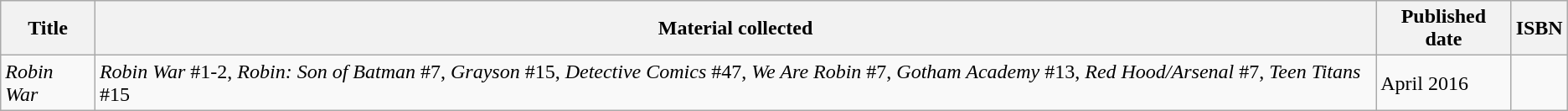<table class="wikitable">
<tr>
<th>Title</th>
<th>Material collected</th>
<th>Published date</th>
<th>ISBN</th>
</tr>
<tr>
<td><em>Robin War</em></td>
<td><em>Robin War</em> #1-2, <em>Robin: Son of Batman</em> #7, <em>Grayson</em> #15, <em>Detective Comics</em> #47, <em>We Are Robin</em> #7, <em>Gotham Academy</em> #13, <em>Red Hood/Arsenal</em> #7, <em>Teen Titans</em> #15</td>
<td>April 2016</td>
<td></td>
</tr>
</table>
